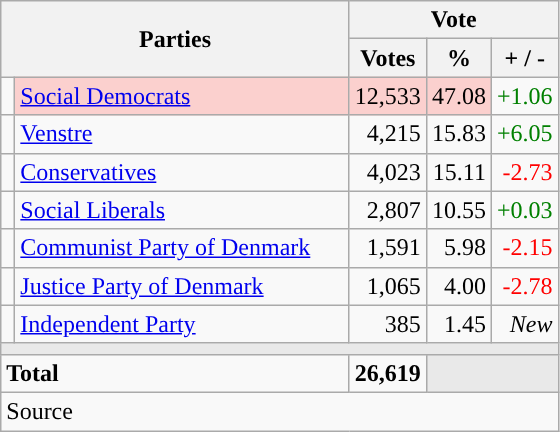<table class="wikitable" style="text-align:right;">
<tr>
<th style="text-align:centre;" rowspan="2" colspan="2" width="225">Parties</th>
<th colspan="3">Vote</th>
</tr>
<tr>
<th width="15">Votes</th>
<th width="15">%</th>
<th width="15">+ / -</th>
</tr>
<tr>
<td width="2" style="color:inherit;background:"></td>
<td bgcolor=#fbd0ce  align="left"><a href='#'>Social Democrats</a></td>
<td bgcolor=#fbd0ce>12,533</td>
<td bgcolor=#fbd0ce>47.08</td>
<td style=color:green;>+1.06</td>
</tr>
<tr>
<td width="2" style="color:inherit;background:"></td>
<td align="left"><a href='#'>Venstre</a></td>
<td>4,215</td>
<td>15.83</td>
<td style=color:green;>+6.05</td>
</tr>
<tr>
<td width="2" style="color:inherit;background:"></td>
<td align="left"><a href='#'>Conservatives</a></td>
<td>4,023</td>
<td>15.11</td>
<td style=color:red;>-2.73</td>
</tr>
<tr>
<td width="2" style="color:inherit;background:"></td>
<td align="left"><a href='#'>Social Liberals</a></td>
<td>2,807</td>
<td>10.55</td>
<td style=color:green;>+0.03</td>
</tr>
<tr>
<td width="2" style="color:inherit;background:"></td>
<td align="left"><a href='#'>Communist Party of Denmark</a></td>
<td>1,591</td>
<td>5.98</td>
<td style=color:red;>-2.15</td>
</tr>
<tr>
<td width="2" style="color:inherit;background:"></td>
<td align="left"><a href='#'>Justice Party of Denmark</a></td>
<td>1,065</td>
<td>4.00</td>
<td style=color:red;>-2.78</td>
</tr>
<tr>
<td width="2" style="color:inherit;background:"></td>
<td align="left"><a href='#'>Independent Party</a></td>
<td>385</td>
<td>1.45</td>
<td><em>New</em></td>
</tr>
<tr>
<td colspan="7" bgcolor="#E9E9E9"></td>
</tr>
<tr>
<td align="left" colspan="2"><strong>Total</strong></td>
<td><strong>26,619</strong></td>
<td bgcolor="#E9E9E9" colspan="2"></td>
</tr>
<tr>
<td align="left" colspan="6">Source</td>
</tr>
</table>
